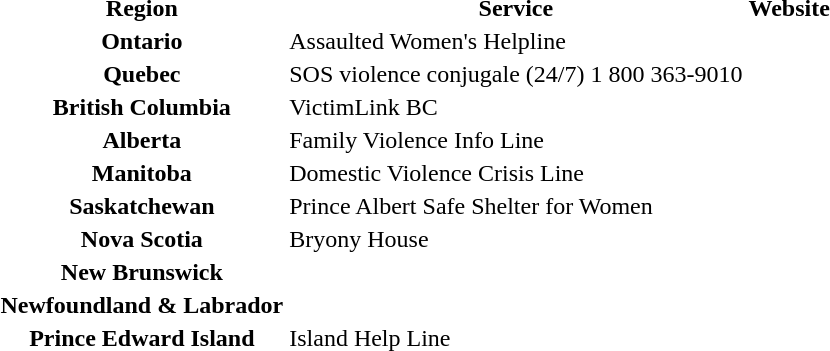<table>
<tr>
<th>Region</th>
<th>Service</th>
<th>Website</th>
</tr>
<tr>
<th>Ontario</th>
<td>Assaulted Women's Helpline</td>
<td></td>
</tr>
<tr>
<th>Quebec</th>
<td>SOS violence conjugale (24/7) 1 800 363-9010</td>
<td></td>
</tr>
<tr>
<th>British Columbia</th>
<td>VictimLink BC</td>
<td></td>
</tr>
<tr>
<th>Alberta</th>
<td>Family Violence Info Line</td>
<td></td>
</tr>
<tr>
<th>Manitoba</th>
<td>Domestic Violence Crisis Line</td>
<td></td>
</tr>
<tr>
<th>Saskatchewan</th>
<td>Prince Albert Safe Shelter for Women</td>
<td></td>
</tr>
<tr>
<th>Nova Scotia</th>
<td>Bryony House</td>
<td></td>
</tr>
<tr>
<th>New Brunswick</th>
<td></td>
<td></td>
</tr>
<tr>
<th>Newfoundland & Labrador</th>
<td></td>
<td></td>
</tr>
<tr>
<th>Prince Edward Island</th>
<td>Island Help Line</td>
<td></td>
</tr>
<tr>
</tr>
</table>
